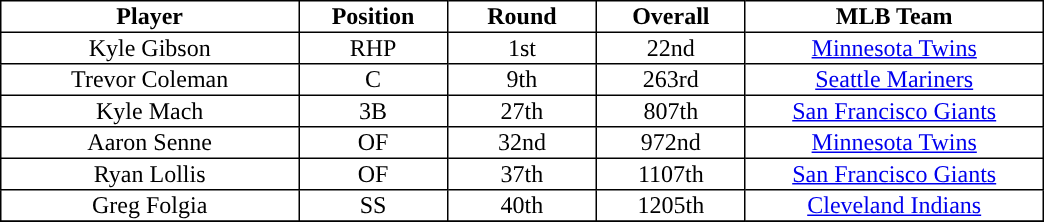<table class="toccolours" border=1 style="text-align:center; border-collapse:collapse;">
<tr>
<th style="width:20%; ">Player</th>
<th style="width:10%; ">Position</th>
<th style="width:10%; ">Round</th>
<th style="width:10%; ">Overall</th>
<th style="width:20%; ">MLB Team</th>
</tr>
<tr>
<td>Kyle Gibson</td>
<td>RHP</td>
<td>1st</td>
<td>22nd</td>
<td><a href='#'>Minnesota Twins</a></td>
</tr>
<tr>
<td>Trevor Coleman</td>
<td>C</td>
<td>9th</td>
<td>263rd</td>
<td><a href='#'>Seattle Mariners</a></td>
</tr>
<tr>
<td>Kyle Mach</td>
<td>3B</td>
<td>27th</td>
<td>807th</td>
<td><a href='#'>San Francisco Giants</a></td>
</tr>
<tr>
<td>Aaron Senne</td>
<td>OF</td>
<td>32nd</td>
<td>972nd</td>
<td><a href='#'>Minnesota Twins</a></td>
</tr>
<tr>
<td>Ryan Lollis</td>
<td>OF</td>
<td>37th</td>
<td>1107th</td>
<td><a href='#'>San Francisco Giants</a></td>
</tr>
<tr>
<td>Greg Folgia</td>
<td>SS</td>
<td>40th</td>
<td>1205th</td>
<td><a href='#'>Cleveland Indians</a></td>
</tr>
<tr>
</tr>
</table>
